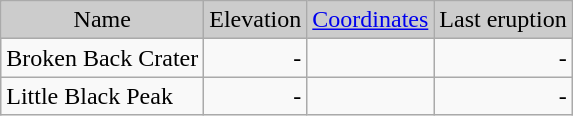<table class="wikitable">
<tr style="text-align:center; background:#ccc;">
<td>Name</td>
<td>Elevation</td>
<td><a href='#'>Coordinates</a></td>
<td>Last eruption</td>
</tr>
<tr style="text-align:right;">
<td align="left" class="fn org">Broken Back Crater</td>
<td>-</td>
<td></td>
<td>-</td>
</tr>
<tr class="vcard" align="right">
<td align="left" class="fn org">Little Black Peak</td>
<td>-</td>
<td></td>
<td>-</td>
</tr>
</table>
